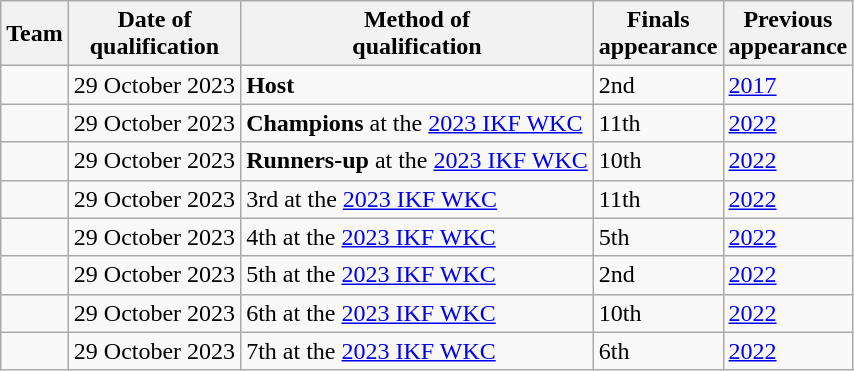<table class="wikitable sortable" style="text-align: left;">
<tr>
<th>Team</th>
<th>Date of<br>qualification</th>
<th>Method of<br>qualification</th>
<th>Finals<br>appearance</th>
<th>Previous<br>appearance</th>
</tr>
<tr>
<td></td>
<td data-sort-value="1">29 October 2023</td>
<td><strong>Host</strong></td>
<td data-sort-value="11">2nd</td>
<td data-sort-value="2022"><a href='#'>2017</a></td>
</tr>
<tr>
<td></td>
<td data-sort-value="1">29 October 2023</td>
<td><strong>Champions</strong> at the <a href='#'>2023 IKF WKC</a></td>
<td data-sort-value="11">11th</td>
<td data-sort-value="2022"><a href='#'>2022</a></td>
</tr>
<tr>
<td></td>
<td data-sort-value="3">29 October 2023</td>
<td><strong>Runners-up</strong> at the <a href='#'>2023 IKF WKC</a></td>
<td data-sort-value="10">10th</td>
<td data-sort-value="2022"><a href='#'>2022</a></td>
</tr>
<tr>
<td></td>
<td data-sort-value="2">29 October 2023</td>
<td>3rd at the <a href='#'>2023 IKF WKC</a></td>
<td data-sort-value="11">11th</td>
<td data-sort-value="2022"><a href='#'>2022</a></td>
</tr>
<tr>
<td></td>
<td data-sort-value="7">29 October 2023</td>
<td>4th at the <a href='#'>2023 IKF WKC</a></td>
<td data-sort-value="5">5th</td>
<td data-sort-value="2022"><a href='#'>2022</a></td>
</tr>
<tr>
<td></td>
<td data-sort-value="6">29 October 2023</td>
<td>5th at the <a href='#'>2023 IKF WKC</a></td>
<td data-sort-value="2">2nd</td>
<td data-sort-value="2022"><a href='#'>2022</a></td>
</tr>
<tr>
<td></td>
<td data-sort-value="5">29 October 2023</td>
<td>6th at the <a href='#'>2023 IKF WKC</a></td>
<td data-sort-value="10">10th</td>
<td data-sort-value="2022"><a href='#'>2022</a></td>
</tr>
<tr>
<td></td>
<td data-sort-value="8">29 October 2023</td>
<td>7th at the <a href='#'>2023 IKF WKC</a></td>
<td data-sort-value="6">6th</td>
<td data-sort-value="2022"><a href='#'>2022</a></td>
</tr>
</table>
